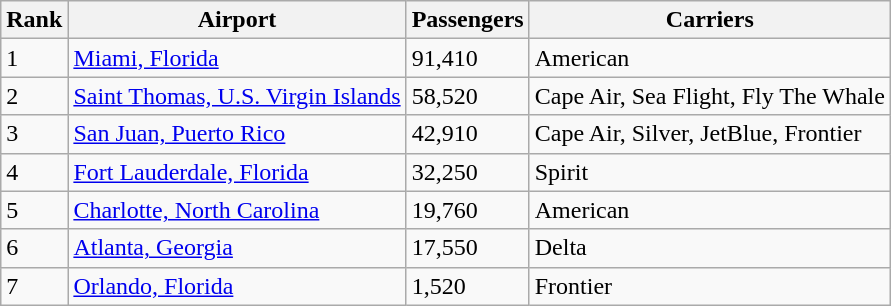<table class="wikitable" width=align=>
<tr>
<th>Rank</th>
<th>Airport</th>
<th>Passengers</th>
<th>Carriers</th>
</tr>
<tr>
<td>1</td>
<td> <a href='#'>Miami, Florida</a></td>
<td>91,410</td>
<td>American</td>
</tr>
<tr>
<td>2</td>
<td> <a href='#'>Saint Thomas, U.S. Virgin Islands</a></td>
<td>58,520</td>
<td>Cape Air, Sea Flight, Fly The Whale</td>
</tr>
<tr>
<td>3</td>
<td> <a href='#'>San Juan, Puerto Rico</a></td>
<td>42,910</td>
<td>Cape Air, Silver, JetBlue, Frontier</td>
</tr>
<tr>
<td>4</td>
<td> <a href='#'>Fort Lauderdale, Florida</a></td>
<td>32,250</td>
<td>Spirit</td>
</tr>
<tr>
<td>5</td>
<td> <a href='#'>Charlotte, North Carolina</a></td>
<td>19,760</td>
<td>American</td>
</tr>
<tr>
<td>6</td>
<td> <a href='#'>Atlanta, Georgia</a></td>
<td>17,550</td>
<td>Delta</td>
</tr>
<tr>
<td>7</td>
<td> <a href='#'>Orlando, Florida</a></td>
<td>1,520</td>
<td>Frontier</td>
</tr>
</table>
